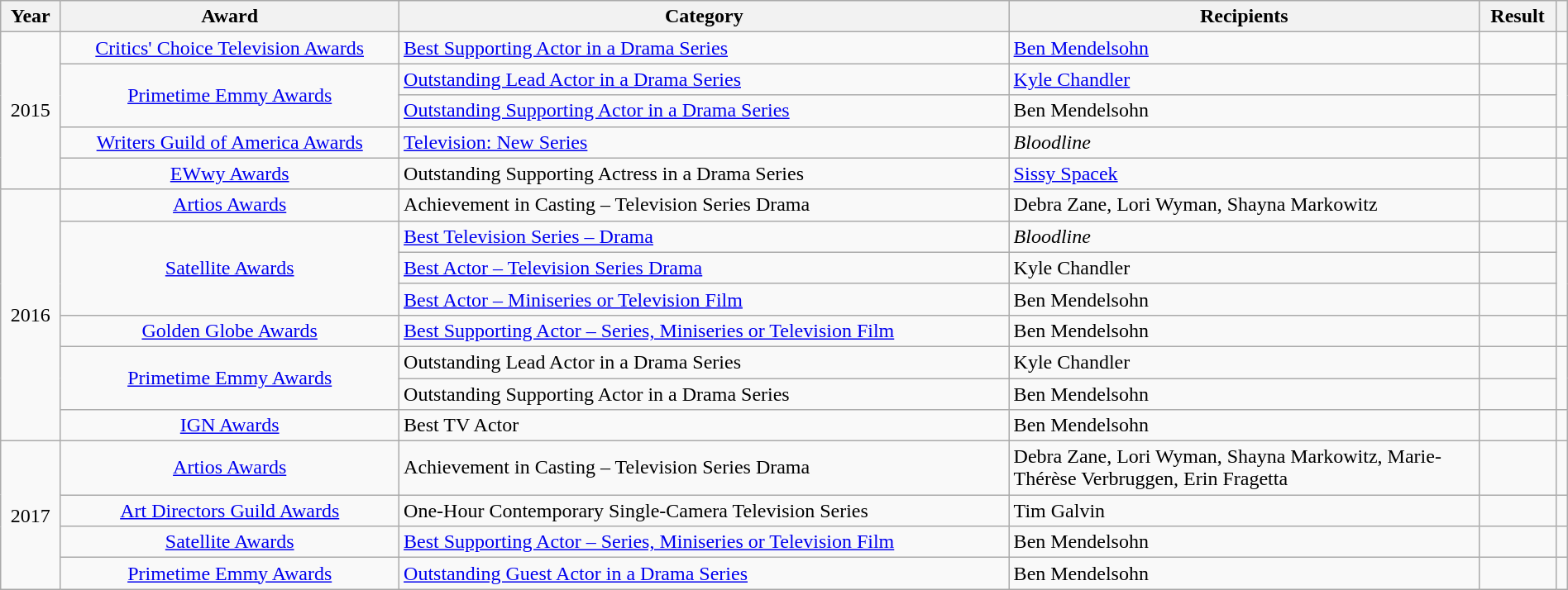<table class="wikitable plainrowheaders" style="width:100%;">
<tr>
<th scope="col">Year</th>
<th scope="col">Award</th>
<th scope="col">Category</th>
<th scope="col" style="width:30%;">Recipients</th>
<th scope="col">Result</th>
<th scope="col"></th>
</tr>
<tr>
<td rowspan=5 style="text-align:center;">2015</td>
<td style="text-align:center;"><a href='#'>Critics' Choice Television Awards</a></td>
<td><a href='#'>Best Supporting Actor in a Drama Series</a></td>
<td><a href='#'>Ben Mendelsohn</a></td>
<td></td>
<td style="text-align:center;"></td>
</tr>
<tr>
<td rowspan=2 style="text-align:center;"><a href='#'>Primetime Emmy Awards</a></td>
<td><a href='#'>Outstanding Lead Actor in a Drama Series</a></td>
<td><a href='#'>Kyle Chandler</a></td>
<td></td>
<td rowspan=2 style="text-align:center;"></td>
</tr>
<tr>
<td><a href='#'>Outstanding Supporting Actor in a Drama Series</a></td>
<td>Ben Mendelsohn</td>
<td></td>
</tr>
<tr>
<td style="text-align:center;"><a href='#'>Writers Guild of America Awards</a></td>
<td><a href='#'>Television: New Series</a></td>
<td><em>Bloodline</em></td>
<td></td>
<td style="text-align:center;"></td>
</tr>
<tr>
<td style="text-align:center;"><a href='#'>EWwy Awards</a></td>
<td>Outstanding Supporting Actress in a Drama Series</td>
<td><a href='#'>Sissy Spacek</a></td>
<td></td>
<td style="text-align:center;"></td>
</tr>
<tr>
<td rowspan=8 style="text-align:center;">2016</td>
<td style="text-align:center;"><a href='#'>Artios Awards</a></td>
<td>Achievement in Casting – Television Series Drama</td>
<td>Debra Zane, Lori Wyman, Shayna Markowitz</td>
<td></td>
<td style="text-align:center;"></td>
</tr>
<tr>
<td rowspan=3 style="text-align:center;"><a href='#'>Satellite Awards</a></td>
<td><a href='#'>Best Television Series – Drama</a></td>
<td><em>Bloodline</em></td>
<td></td>
<td rowspan=3 style="text-align:center;"></td>
</tr>
<tr>
<td><a href='#'>Best Actor – Television Series Drama</a></td>
<td>Kyle Chandler</td>
<td></td>
</tr>
<tr>
<td><a href='#'>Best Actor – Miniseries or Television Film</a></td>
<td>Ben Mendelsohn</td>
<td></td>
</tr>
<tr>
<td style="text-align:center;"><a href='#'>Golden Globe Awards</a></td>
<td><a href='#'>Best Supporting Actor – Series, Miniseries or Television Film</a></td>
<td>Ben Mendelsohn</td>
<td></td>
<td style="text-align:center;"></td>
</tr>
<tr>
<td rowspan=2 style="text-align:center;"><a href='#'>Primetime Emmy Awards</a></td>
<td>Outstanding Lead Actor in a Drama Series</td>
<td>Kyle Chandler</td>
<td></td>
<td rowspan=2 style="text-align:center;"></td>
</tr>
<tr>
<td>Outstanding Supporting Actor in a Drama Series</td>
<td>Ben Mendelsohn</td>
<td></td>
</tr>
<tr>
<td style="text-align:center;"><a href='#'>IGN Awards</a></td>
<td>Best TV Actor</td>
<td>Ben Mendelsohn</td>
<td></td>
<td style="text-align:center;"></td>
</tr>
<tr>
<td rowspan=4 style="text-align:center;">2017</td>
<td style="text-align:center;"><a href='#'>Artios Awards</a></td>
<td>Achievement in Casting – Television Series Drama</td>
<td>Debra Zane, Lori Wyman, Shayna Markowitz, Marie-Thérèse Verbruggen, Erin Fragetta</td>
<td></td>
<td style="text-align:center;"></td>
</tr>
<tr>
<td style="text-align:center;"><a href='#'>Art Directors Guild Awards</a></td>
<td>One-Hour Contemporary Single-Camera Television Series</td>
<td>Tim Galvin</td>
<td></td>
<td style="text-align:center;"></td>
</tr>
<tr>
<td style="text-align:center;"><a href='#'>Satellite Awards</a></td>
<td><a href='#'>Best Supporting Actor – Series, Miniseries or Television Film</a></td>
<td>Ben Mendelsohn</td>
<td></td>
<td style="text-align:center;"></td>
</tr>
<tr>
<td style="text-align:center;"><a href='#'>Primetime Emmy Awards</a></td>
<td><a href='#'>Outstanding Guest Actor in a Drama Series</a></td>
<td>Ben Mendelsohn</td>
<td></td>
<td style="text-align:center;"></td>
</tr>
</table>
